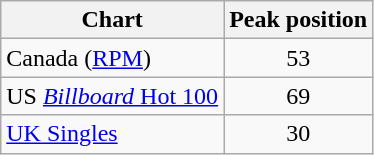<table class="wikitable">
<tr>
<th>Chart</th>
<th>Peak position</th>
</tr>
<tr>
<td>Canada (<a href='#'>RPM</a>)</td>
<td align="center">53</td>
</tr>
<tr>
<td>US <a href='#'><em>Billboard</em> Hot 100</a></td>
<td align="center">69</td>
</tr>
<tr>
<td><a href='#'>UK Singles</a></td>
<td align="center">30</td>
</tr>
</table>
